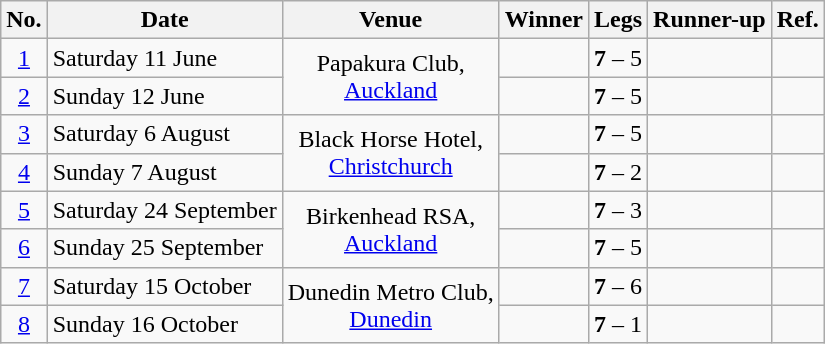<table class="wikitable">
<tr>
<th>No.</th>
<th>Date</th>
<th>Venue</th>
<th>Winner</th>
<th>Legs</th>
<th>Runner-up</th>
<th>Ref.</th>
</tr>
<tr>
<td align=center><a href='#'>1</a></td>
<td align=left>Saturday 11 June</td>
<td align="center" rowspan="2">Papakura Club,<br> <a href='#'>Auckland</a></td>
<td align="right"></td>
<td align="center"><strong>7</strong> – 5</td>
<td></td>
<td align="center"></td>
</tr>
<tr>
<td align=center><a href='#'>2</a></td>
<td align=left>Sunday 12 June</td>
<td align="right"></td>
<td align="center"><strong>7</strong> – 5</td>
<td></td>
<td align="center"></td>
</tr>
<tr>
<td align=center><a href='#'>3</a></td>
<td align=left>Saturday 6 August</td>
<td align="center" rowspan="2">Black Horse Hotel,<br> <a href='#'>Christchurch</a></td>
<td align="right"></td>
<td align="center"><strong>7</strong> – 5</td>
<td></td>
<td align="center"></td>
</tr>
<tr>
<td align=center><a href='#'>4</a></td>
<td align=left>Sunday 7 August</td>
<td align="right"></td>
<td align="center"><strong>7</strong> – 2</td>
<td></td>
<td align="center"></td>
</tr>
<tr>
<td align=center><a href='#'>5</a></td>
<td align=left>Saturday 24 September</td>
<td align="center" rowspan="2">Birkenhead RSA,<br> <a href='#'>Auckland</a></td>
<td align="right"></td>
<td align="center"><strong>7</strong> – 3</td>
<td></td>
<td align="center"></td>
</tr>
<tr>
<td align=center><a href='#'>6</a></td>
<td align=left>Sunday 25 September</td>
<td align="right"></td>
<td align="center"><strong>7</strong> – 5</td>
<td></td>
<td align="center"></td>
</tr>
<tr>
<td align=center><a href='#'>7</a></td>
<td align=left>Saturday 15 October</td>
<td align="center" rowspan="2">Dunedin Metro Club,<br> <a href='#'>Dunedin</a></td>
<td align="right"></td>
<td align="center"><strong>7</strong> – 6</td>
<td></td>
<td align="center"></td>
</tr>
<tr>
<td align=center><a href='#'>8</a></td>
<td align=left>Sunday 16 October</td>
<td align="right"></td>
<td align="center"><strong>7</strong> – 1</td>
<td></td>
<td align="center"></td>
</tr>
</table>
